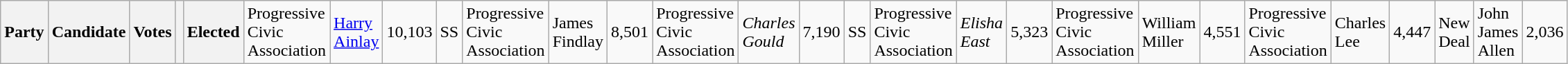<table class="wikitable">
<tr>
<th colspan="2">Party</th>
<th>Candidate</th>
<th>Votes</th>
<th></th>
<th>Elected<br>





</th>
<td>Progressive Civic Association</td>
<td><a href='#'>Harry Ainlay</a></td>
<td align="right">10,103</td>
<td>SS<br></td>
<td>Progressive Civic Association</td>
<td>James Findlay</td>
<td align="right">8,501<br>
</td>
<td>Progressive Civic Association</td>
<td><em>Charles Gould</em></td>
<td align="right">7,190</td>
<td>SS<br></td>
<td>Progressive Civic Association</td>
<td><em>Elisha East</em></td>
<td align="right">5,323<br>
</td>
<td>Progressive Civic Association</td>
<td>William Miller</td>
<td align="right">4,551<br></td>
<td>Progressive Civic Association</td>
<td>Charles Lee</td>
<td align="right">4,447<br>
</td>
<td>New Deal</td>
<td>John James Allen</td>
<td align="right">2,036<br>

</td>
</tr>
</table>
